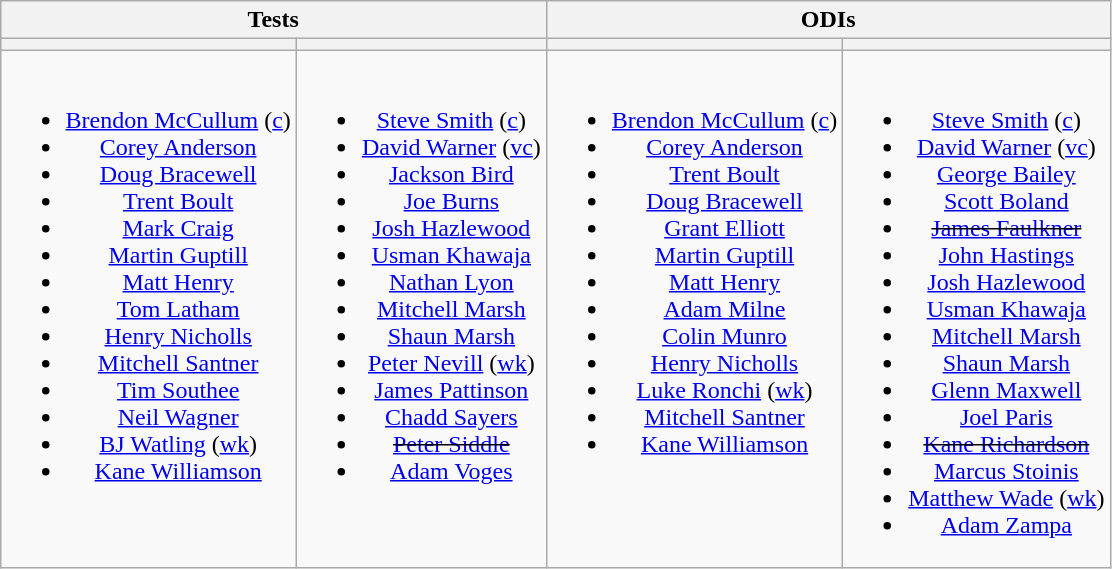<table class="wikitable" style="text-align:center; margin:0 auto">
<tr>
<th colspan=2>Tests</th>
<th colspan=2>ODIs</th>
</tr>
<tr>
<th></th>
<th></th>
<th></th>
<th></th>
</tr>
<tr style="vertical-align:top">
<td><br><ul><li><a href='#'>Brendon McCullum</a> (<a href='#'>c</a>)</li><li><a href='#'>Corey Anderson</a></li><li><a href='#'>Doug Bracewell</a></li><li><a href='#'>Trent Boult</a></li><li><a href='#'>Mark Craig</a></li><li><a href='#'>Martin Guptill</a></li><li><a href='#'>Matt Henry</a></li><li><a href='#'>Tom Latham</a></li><li><a href='#'>Henry Nicholls</a></li><li><a href='#'>Mitchell Santner</a></li><li><a href='#'>Tim Southee</a></li><li><a href='#'>Neil Wagner</a></li><li><a href='#'>BJ Watling</a> (<a href='#'>wk</a>)</li><li><a href='#'>Kane Williamson</a></li></ul></td>
<td><br><ul><li><a href='#'>Steve Smith</a> (<a href='#'>c</a>)</li><li><a href='#'>David Warner</a> (<a href='#'>vc</a>)</li><li><a href='#'>Jackson Bird</a></li><li><a href='#'>Joe Burns</a></li><li><a href='#'>Josh Hazlewood</a></li><li><a href='#'>Usman Khawaja</a></li><li><a href='#'>Nathan Lyon</a></li><li><a href='#'>Mitchell Marsh</a></li><li><a href='#'>Shaun Marsh</a></li><li><a href='#'>Peter Nevill</a> (<a href='#'>wk</a>)</li><li><a href='#'>James Pattinson</a></li><li><a href='#'>Chadd Sayers</a></li><li><s><a href='#'>Peter Siddle</a></s></li><li><a href='#'>Adam Voges</a></li></ul></td>
<td><br><ul><li><a href='#'>Brendon McCullum</a> (<a href='#'>c</a>)</li><li><a href='#'>Corey Anderson</a></li><li><a href='#'>Trent Boult</a></li><li><a href='#'>Doug Bracewell</a></li><li><a href='#'>Grant Elliott</a></li><li><a href='#'>Martin Guptill</a></li><li><a href='#'>Matt Henry</a></li><li><a href='#'>Adam Milne</a></li><li><a href='#'>Colin Munro</a></li><li><a href='#'>Henry Nicholls</a></li><li><a href='#'>Luke Ronchi</a> (<a href='#'>wk</a>)</li><li><a href='#'>Mitchell Santner</a></li><li><a href='#'>Kane Williamson</a></li></ul></td>
<td><br><ul><li><a href='#'>Steve Smith</a> (<a href='#'>c</a>)</li><li><a href='#'>David Warner</a> (<a href='#'>vc</a>)</li><li><a href='#'>George Bailey</a></li><li><a href='#'>Scott Boland</a></li><li><s><a href='#'>James Faulkner</a></s></li><li><a href='#'>John Hastings</a></li><li><a href='#'>Josh Hazlewood</a></li><li><a href='#'>Usman Khawaja</a></li><li><a href='#'>Mitchell Marsh</a></li><li><a href='#'>Shaun Marsh</a></li><li><a href='#'>Glenn Maxwell</a></li><li><a href='#'>Joel Paris</a></li><li><s><a href='#'>Kane Richardson</a></s></li><li><a href='#'>Marcus Stoinis</a></li><li><a href='#'>Matthew Wade</a> (<a href='#'>wk</a>)</li><li><a href='#'>Adam Zampa</a></li></ul></td>
</tr>
</table>
